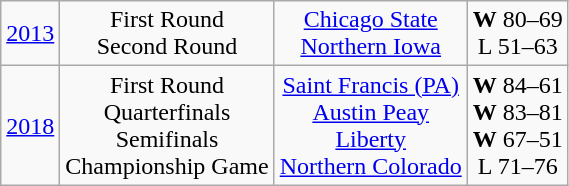<table class="wikitable">
<tr align="center">
<td><a href='#'>2013</a></td>
<td>First Round<br>Second Round</td>
<td><a href='#'>Chicago State</a><br><a href='#'>Northern Iowa</a></td>
<td><strong>W</strong> 80–69<br>L 51–63</td>
</tr>
<tr align="center">
<td><a href='#'>2018</a></td>
<td>First Round<br>Quarterfinals<br>Semifinals<br>Championship Game</td>
<td><a href='#'>Saint Francis (PA)</a><br><a href='#'>Austin Peay</a><br><a href='#'>Liberty</a><br><a href='#'>Northern Colorado</a></td>
<td><strong>W</strong> 84–61<br><strong>W</strong> 83–81<br><strong>W</strong> 67–51<br>L 71–76</td>
</tr>
</table>
